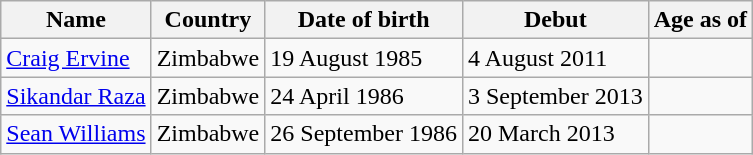<table class="wikitable sortable">
<tr>
<th>Name</th>
<th>Country</th>
<th>Date of birth</th>
<th>Debut</th>
<th>Age as of </th>
</tr>
<tr>
<td><a href='#'>Craig Ervine</a></td>
<td>Zimbabwe</td>
<td>19 August 1985</td>
<td>4 August 2011</td>
<td></td>
</tr>
<tr>
<td><a href='#'>Sikandar Raza</a></td>
<td>Zimbabwe</td>
<td>24 April 1986</td>
<td>3 September 2013</td>
<td></td>
</tr>
<tr>
<td><a href='#'>Sean Williams</a></td>
<td>Zimbabwe</td>
<td>26 September 1986</td>
<td>20 March 2013</td>
<td></td>
</tr>
</table>
